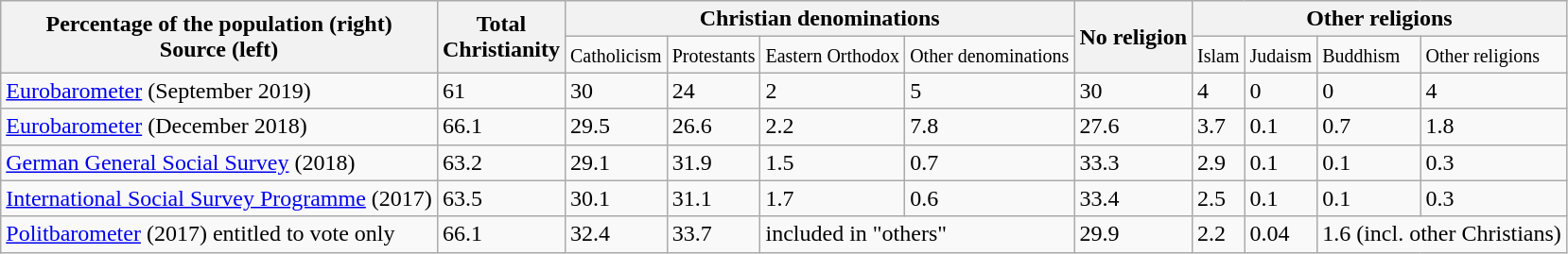<table class="wikitable">
<tr>
<th rowspan="2">Percentage of the population (right)<br>Source (left)</th>
<th rowspan="2">Total<br>Christianity</th>
<th colspan="4">Christian denominations</th>
<th rowspan="2">No religion</th>
<th colspan="4">Other religions</th>
</tr>
<tr>
<td><small>Catholicism</small></td>
<td><small>Protestants</small></td>
<td><small>Eastern Orthodox</small></td>
<td><small>Other denominations</small></td>
<td><small>Islam</small></td>
<td><small>Judaism</small></td>
<td><small>Buddhism</small></td>
<td><small>Other religions</small></td>
</tr>
<tr>
<td><a href='#'>Eurobarometer</a> (September 2019)</td>
<td>61</td>
<td>30</td>
<td>24</td>
<td>2</td>
<td>5</td>
<td>30</td>
<td>4</td>
<td>0</td>
<td>0</td>
<td>4</td>
</tr>
<tr>
<td><a href='#'>Eurobarometer</a> (December 2018)</td>
<td>66.1</td>
<td>29.5</td>
<td>26.6</td>
<td>2.2</td>
<td>7.8</td>
<td>27.6</td>
<td>3.7</td>
<td>0.1</td>
<td>0.7</td>
<td>1.8</td>
</tr>
<tr>
<td><a href='#'>German General Social Survey</a> (2018)</td>
<td>63.2</td>
<td>29.1</td>
<td>31.9</td>
<td>1.5</td>
<td>0.7</td>
<td>33.3</td>
<td>2.9</td>
<td>0.1</td>
<td>0.1</td>
<td>0.3</td>
</tr>
<tr>
<td><a href='#'>International Social Survey Programme</a> (2017)</td>
<td>63.5</td>
<td>30.1</td>
<td>31.1</td>
<td>1.7</td>
<td>0.6</td>
<td>33.4</td>
<td>2.5</td>
<td>0.1</td>
<td>0.1</td>
<td>0.3</td>
</tr>
<tr>
<td><a href='#'>Politbarometer</a> (2017) entitled to vote only</td>
<td>66.1</td>
<td>32.4</td>
<td>33.7</td>
<td colspan="2">included in "others"</td>
<td>29.9</td>
<td>2.2</td>
<td>0.04</td>
<td colspan="2">1.6 (incl. other Christians)</td>
</tr>
</table>
